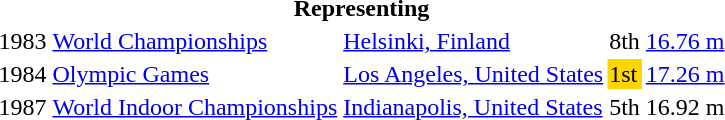<table>
<tr>
<th colspan="6">Representing </th>
</tr>
<tr>
<td>1983</td>
<td><a href='#'>World Championships</a></td>
<td><a href='#'>Helsinki, Finland</a></td>
<td>8th</td>
<td><a href='#'>16.76 m</a></td>
</tr>
<tr>
<td>1984</td>
<td><a href='#'>Olympic Games</a></td>
<td><a href='#'>Los Angeles, United States</a></td>
<td bgcolor=gold>1st</td>
<td><a href='#'>17.26 m</a></td>
</tr>
<tr>
<td>1987</td>
<td><a href='#'>World Indoor Championships</a></td>
<td><a href='#'>Indianapolis, United States</a></td>
<td>5th</td>
<td>16.92 m</td>
</tr>
</table>
